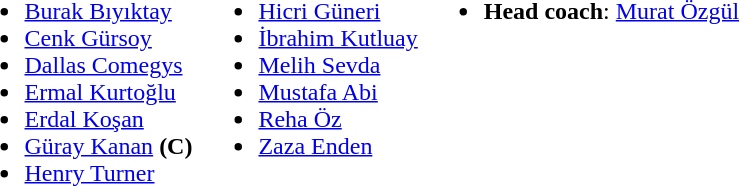<table>
<tr valign="top">
<td><br><ul><li> <a href='#'>Burak Bıyıktay</a></li><li> <a href='#'>Cenk Gürsoy</a></li><li> <a href='#'>Dallas Comegys</a></li><li> <a href='#'>Ermal Kurtoğlu</a></li><li> <a href='#'>Erdal Koşan</a></li><li> <a href='#'>Güray Kanan</a> <strong>(C)</strong></li><li>  <a href='#'>Henry Turner</a></li></ul></td>
<td><br><ul><li> <a href='#'>Hicri Güneri</a></li><li> <a href='#'>İbrahim Kutluay</a></li><li> <a href='#'>Melih Sevda</a></li><li> <a href='#'>Mustafa Abi</a></li><li> <a href='#'>Reha Öz</a></li><li>  <a href='#'>Zaza Enden</a></li></ul></td>
<td><br><ul><li><strong>Head coach</strong>:  <a href='#'>Murat Özgül</a></li></ul></td>
</tr>
</table>
